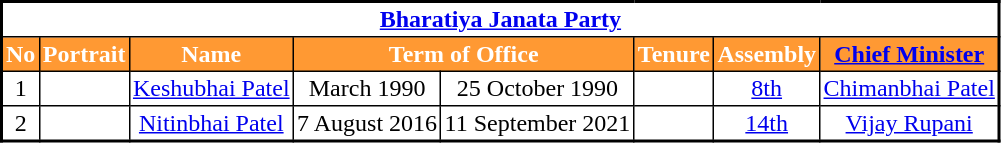<table class="sortable" cellspacing="0" cellpadding="2" border="1" style="border-collapse: collapse; border: 2px #000000 solid; font-size: x-big; width=">
<tr>
<th colspan="8"><a href='#'>Bharatiya Janata Party</a></th>
</tr>
<tr>
<th style="background-color:#FF9933; color:white">No</th>
<th style="background-color:#FF9933; color:white">Portrait</th>
<th style="background-color:#FF9933; color:white">Name</th>
<th colspan="2" style="background-color:#FF9933; color:white">Term of Office</th>
<th style="background-color:#FF9933; color:white">Tenure</th>
<th style="background-color:#FF9933; color:white">Assembly</th>
<th style="background-color:#FF9933; color:white"><a href='#'>Chief Minister</a></th>
</tr>
<tr style="text-align:center;">
<td>1</td>
<td></td>
<td><a href='#'>Keshubhai Patel</a></td>
<td>March 1990</td>
<td>25 October 1990</td>
<td></td>
<td><a href='#'>8th</a></td>
<td><a href='#'>Chimanbhai Patel</a></td>
</tr>
<tr style="text-align:center;">
<td>2</td>
<td></td>
<td><a href='#'>Nitinbhai Patel</a></td>
<td>7 August 2016</td>
<td>11 September 2021</td>
<td></td>
<td><a href='#'>14th</a></td>
<td><a href='#'>Vijay Rupani</a></td>
</tr>
</table>
